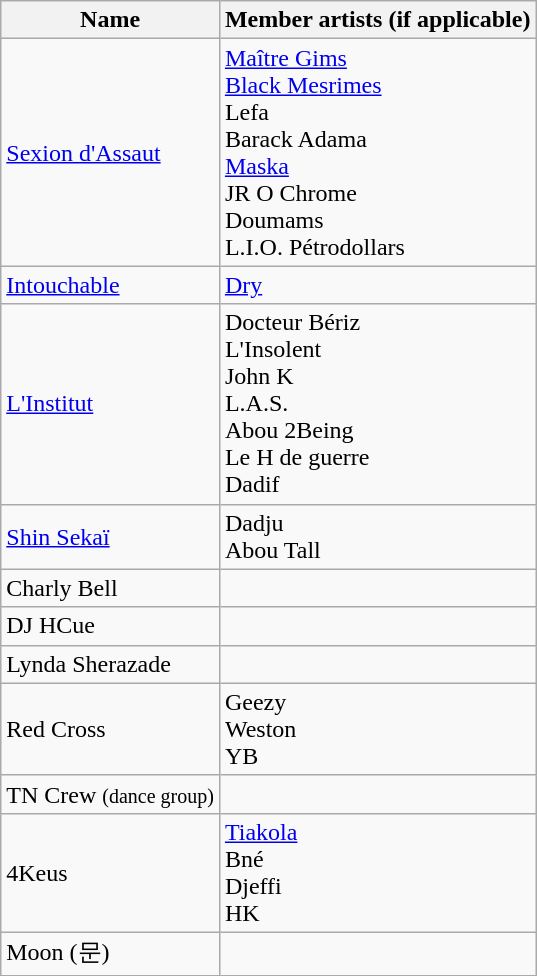<table class="wikitable">
<tr>
<th>Name</th>
<th>Member artists (if applicable)</th>
</tr>
<tr>
<td><a href='#'>Sexion d'Assaut</a></td>
<td><a href='#'>Maître Gims</a> <br> <a href='#'>Black Mesrimes</a><br>  Lefa<br> Barack Adama <br> <a href='#'>Maska</a> <br> JR O Chrome <br> Doumams <br> L.I.O. Pétrodollars</td>
</tr>
<tr>
<td><a href='#'>Intouchable</a></td>
<td><a href='#'>Dry</a></td>
</tr>
<tr>
<td><a href='#'>L'Institut</a></td>
<td>Docteur Bériz <br> L'Insolent <br> John K <br> L.A.S. <br> Abou 2Being <br> Le H de guerre <br> Dadif</td>
</tr>
<tr>
<td><a href='#'>Shin Sekaï</a></td>
<td>Dadju <br> Abou Tall</td>
</tr>
<tr>
<td>Charly Bell</td>
<td></td>
</tr>
<tr>
<td>DJ HCue</td>
<td></td>
</tr>
<tr>
<td>Lynda Sherazade</td>
<td></td>
</tr>
<tr>
<td>Red Cross</td>
<td>Geezy<br>Weston<br>YB</td>
</tr>
<tr>
<td>TN Crew <small>(dance group)</small></td>
<td></td>
</tr>
<tr>
<td>4Keus</td>
<td><a href='#'>Tiakola</a><br>Bné<br>Djeffi<br>HK</td>
</tr>
<tr>
<td>Moon (문)</td>
<td></td>
</tr>
</table>
